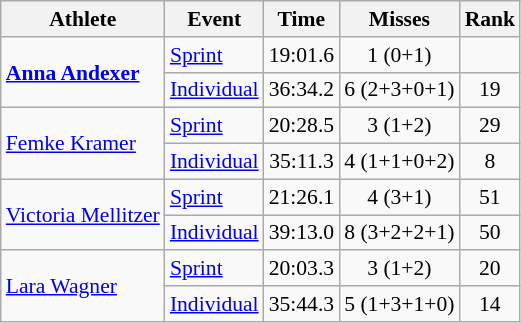<table class="wikitable" style="font-size:90%">
<tr>
<th>Athlete</th>
<th>Event</th>
<th>Time</th>
<th>Misses</th>
<th>Rank</th>
</tr>
<tr align=center>
<td align=left rowspan=2><strong><a href='#'>Anna Andexer</a></strong></td>
<td align=left><a href='#'>Sprint</a></td>
<td>19:01.6</td>
<td>1 (0+1)</td>
<td><strong></strong></td>
</tr>
<tr align=center>
<td align=left><a href='#'>Individual</a></td>
<td>36:34.2</td>
<td>6 (2+3+0+1)</td>
<td>19</td>
</tr>
<tr align=center>
<td align=left rowspan=2><a href='#'>Femke Kramer</a></td>
<td align=left><a href='#'>Sprint</a></td>
<td>20:28.5</td>
<td>3 (1+2)</td>
<td>29</td>
</tr>
<tr align=center>
<td align=left><a href='#'>Individual</a></td>
<td>35:11.3</td>
<td>4 (1+1+0+2)</td>
<td>8</td>
</tr>
<tr align=center>
<td align=left rowspan=2><a href='#'>Victoria Mellitzer</a></td>
<td align=left><a href='#'>Sprint</a></td>
<td>21:26.1</td>
<td>4 (3+1)</td>
<td>51</td>
</tr>
<tr align=center>
<td align=left><a href='#'>Individual</a></td>
<td>39:13.0</td>
<td>8 (3+2+2+1)</td>
<td>50</td>
</tr>
<tr align=center>
<td align=left rowspan=2><a href='#'>Lara Wagner</a></td>
<td align=left><a href='#'>Sprint</a></td>
<td>20:03.3</td>
<td>3 (1+2)</td>
<td>20</td>
</tr>
<tr align=center>
<td align=left><a href='#'>Individual</a></td>
<td>35:44.3</td>
<td>5 (1+3+1+0)</td>
<td>14</td>
</tr>
</table>
